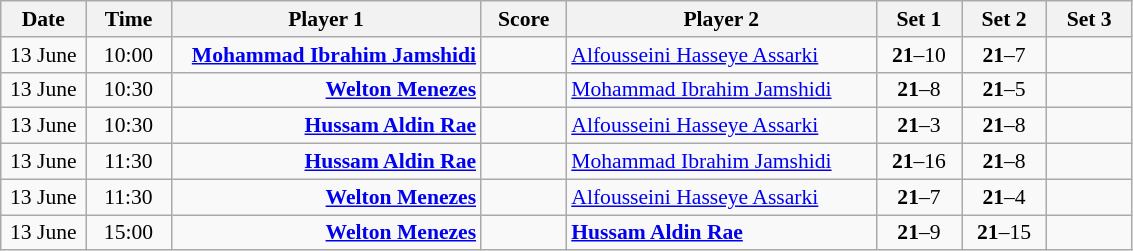<table class="wikitable" style="font-size:90%; text-align:center">
<tr>
<th width="50">Date</th>
<th width="50">Time</th>
<th width="200">Player 1</th>
<th width="50">Score</th>
<th width="200">Player 2</th>
<th width="50">Set 1</th>
<th width="50">Set 2</th>
<th width="50">Set 3</th>
</tr>
<tr>
<td>13 June</td>
<td>10:00</td>
<td align="right"><strong><a href='#'>Mohammad Ibrahim Jamshidi</a> </strong></td>
<td></td>
<td align="left"> <a href='#'>Alfousseini Hasseye Assarki</a></td>
<td><strong>21</strong>–10</td>
<td><strong>21</strong>–7</td>
<td></td>
</tr>
<tr>
<td>13 June</td>
<td>10:30</td>
<td align="right"><strong><a href='#'>Welton Menezes</a> </strong></td>
<td></td>
<td align="left"> <a href='#'>Mohammad Ibrahim Jamshidi</a></td>
<td><strong>21</strong>–8</td>
<td><strong>21</strong>–5</td>
<td></td>
</tr>
<tr>
<td>13 June</td>
<td>10:30</td>
<td align="right"><strong><a href='#'>Hussam Aldin Rae</a> </strong></td>
<td></td>
<td align="left"> <a href='#'>Alfousseini Hasseye Assarki</a></td>
<td><strong>21</strong>–3</td>
<td><strong>21</strong>–8</td>
<td></td>
</tr>
<tr>
<td>13 June</td>
<td>11:30</td>
<td align="right"><strong><a href='#'>Hussam Aldin Rae</a> </strong></td>
<td></td>
<td align="left"> <a href='#'>Mohammad Ibrahim Jamshidi</a></td>
<td><strong>21</strong>–16</td>
<td><strong>21</strong>–8</td>
<td></td>
</tr>
<tr>
<td>13 June</td>
<td>11:30</td>
<td align="right"><strong><a href='#'>Welton Menezes</a> </strong></td>
<td></td>
<td align="left"> <a href='#'>Alfousseini Hasseye Assarki</a></td>
<td><strong>21</strong>–7</td>
<td><strong>21</strong>–4</td>
<td></td>
</tr>
<tr>
<td>13 June</td>
<td>15:00</td>
<td align="right"><strong><a href='#'>Welton Menezes</a> </strong></td>
<td></td>
<td align="left"><strong> <a href='#'>Hussam Aldin Rae</a></strong></td>
<td><strong>21</strong>–9</td>
<td><strong>21</strong>–15</td>
<td></td>
</tr>
</table>
